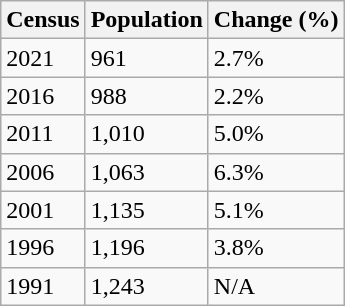<table class="wikitable">
<tr>
<th>Census</th>
<th>Population</th>
<th>Change (%)</th>
</tr>
<tr>
<td>2021</td>
<td>961</td>
<td> 2.7%</td>
</tr>
<tr>
<td>2016</td>
<td>988</td>
<td> 2.2%</td>
</tr>
<tr>
<td>2011</td>
<td>1,010</td>
<td> 5.0%</td>
</tr>
<tr>
<td>2006</td>
<td>1,063</td>
<td> 6.3%</td>
</tr>
<tr>
<td>2001</td>
<td>1,135</td>
<td> 5.1%</td>
</tr>
<tr>
<td>1996</td>
<td>1,196</td>
<td> 3.8%</td>
</tr>
<tr>
<td>1991</td>
<td>1,243</td>
<td>N/A</td>
</tr>
</table>
